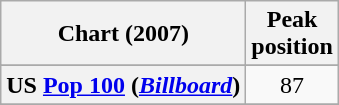<table class="wikitable sortable plainrowheaders" style="text-align:center">
<tr>
<th scope="col">Chart (2007)</th>
<th scope="col">Peak<br>position</th>
</tr>
<tr>
</tr>
<tr>
</tr>
<tr>
<th scope="row">US <a href='#'>Pop 100</a> (<a href='#'><em>Billboard</em></a>)</th>
<td>87</td>
</tr>
<tr>
</tr>
</table>
